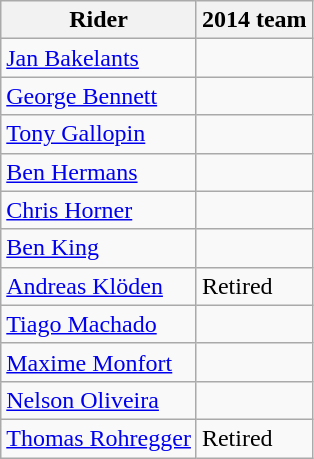<table class="wikitable">
<tr>
<th>Rider</th>
<th>2014 team</th>
</tr>
<tr>
<td><a href='#'>Jan Bakelants</a></td>
<td></td>
</tr>
<tr>
<td><a href='#'>George Bennett</a></td>
<td></td>
</tr>
<tr>
<td><a href='#'>Tony Gallopin</a></td>
<td></td>
</tr>
<tr>
<td><a href='#'>Ben Hermans</a></td>
<td></td>
</tr>
<tr>
<td><a href='#'>Chris Horner</a></td>
<td></td>
</tr>
<tr>
<td><a href='#'>Ben King</a></td>
<td></td>
</tr>
<tr>
<td><a href='#'>Andreas Klöden</a></td>
<td>Retired</td>
</tr>
<tr>
<td><a href='#'>Tiago Machado</a></td>
<td></td>
</tr>
<tr>
<td><a href='#'>Maxime Monfort</a></td>
<td></td>
</tr>
<tr>
<td><a href='#'>Nelson Oliveira</a></td>
<td></td>
</tr>
<tr>
<td><a href='#'>Thomas Rohregger</a></td>
<td>Retired</td>
</tr>
</table>
